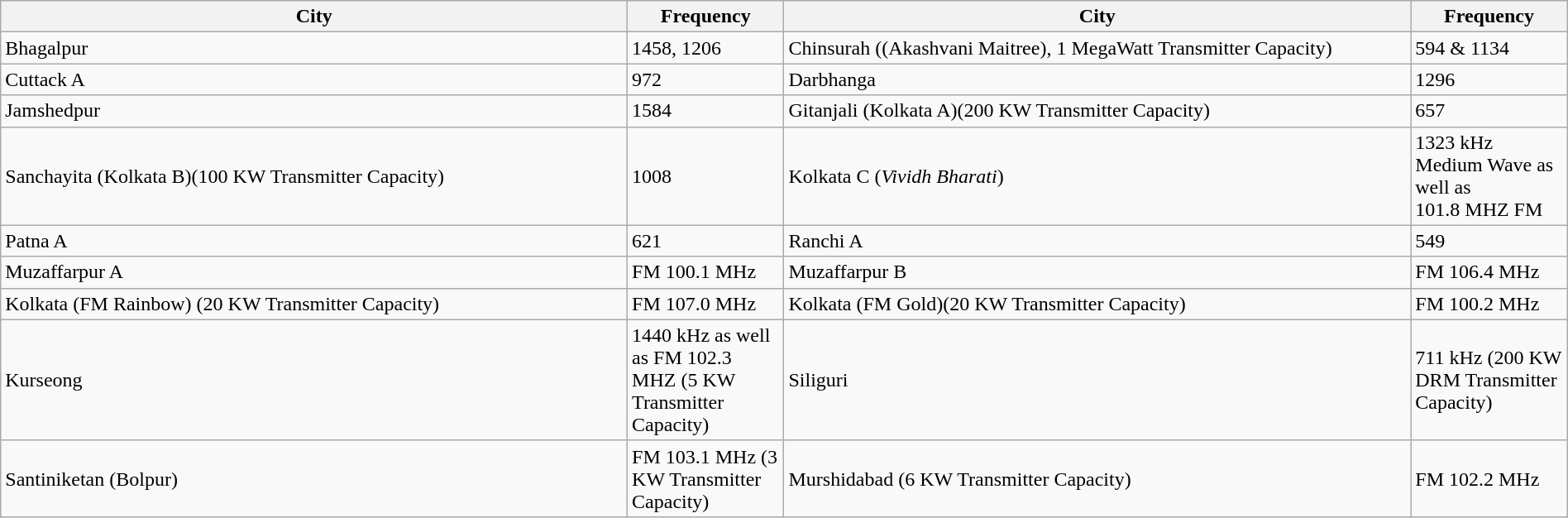<table class="wikitable" style="width:100%;">
<tr>
<th style="width:40%;">City</th>
<th style="width:10%;">Frequency</th>
<th style="width:40%;">City</th>
<th style="width:10%;">Frequency</th>
</tr>
<tr>
<td>Bhagalpur</td>
<td>1458, 1206</td>
<td>Chinsurah ((Akashvani Maitree), 1 MegaWatt Transmitter Capacity)</td>
<td>594 & 1134</td>
</tr>
<tr>
<td>Cuttack A</td>
<td>972</td>
<td>Darbhanga</td>
<td>1296</td>
</tr>
<tr>
<td>Jamshedpur</td>
<td>1584</td>
<td>Gitanjali (Kolkata A)(200 KW Transmitter Capacity)</td>
<td>657</td>
</tr>
<tr>
<td>Sanchayita (Kolkata B)(100 KW Transmitter Capacity)</td>
<td>1008</td>
<td>Kolkata C (<em>Vividh Bharati</em>)</td>
<td>1323 kHz Medium Wave as well as 101.8 MHZ FM</td>
</tr>
<tr>
<td>Patna A</td>
<td>621</td>
<td>Ranchi A</td>
<td>549</td>
</tr>
<tr>
<td>Muzaffarpur A</td>
<td>FM 100.1 MHz</td>
<td>Muzaffarpur B</td>
<td>FM 106.4 MHz</td>
</tr>
<tr>
<td>Kolkata (FM Rainbow) (20 KW Transmitter Capacity)</td>
<td>FM 107.0 MHz</td>
<td>Kolkata (FM Gold)(20 KW Transmitter Capacity)</td>
<td>FM 100.2 MHz</td>
</tr>
<tr>
<td>Kurseong</td>
<td>1440 kHz as well as FM 102.3 MHZ (5 KW Transmitter Capacity)</td>
<td>Siliguri</td>
<td>711 kHz (200 KW DRM Transmitter Capacity)</td>
</tr>
<tr>
<td>Santiniketan (Bolpur)</td>
<td>FM 103.1 MHz (3 KW Transmitter Capacity)</td>
<td>Murshidabad (6 KW Transmitter Capacity)</td>
<td>FM 102.2 MHz</td>
</tr>
</table>
